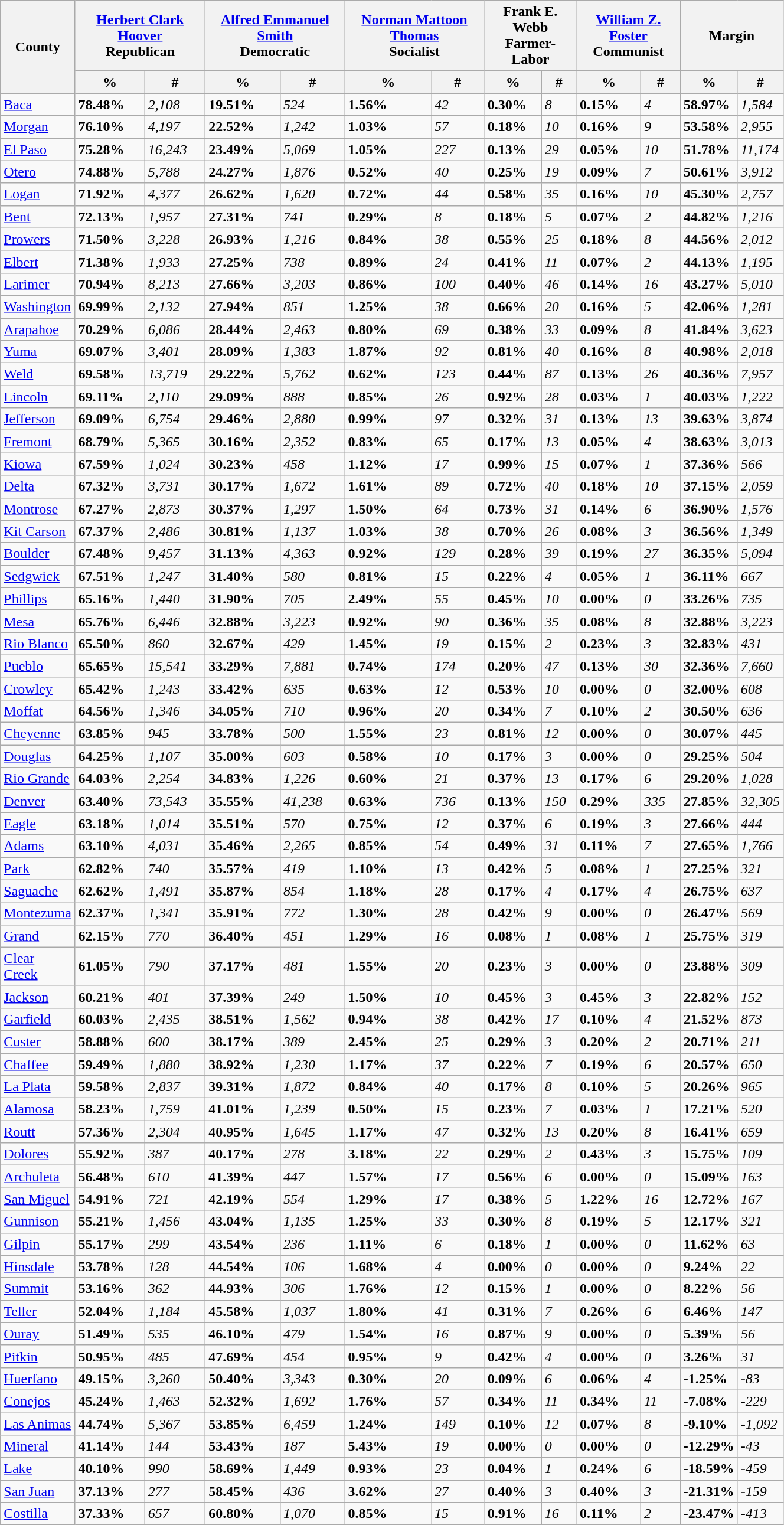<table class="wikitable sortable" width="70%">
<tr>
<th rowspan="2">County</th>
<th colspan="2"><a href='#'>Herbert Clark Hoover</a><br>Republican</th>
<th colspan="2"><a href='#'>Alfred Emmanuel Smith</a><br>Democratic</th>
<th colspan="2"><a href='#'>Norman Mattoon Thomas</a><br>Socialist</th>
<th colspan="2">Frank E. Webb<br>Farmer-Labor</th>
<th colspan="2"><a href='#'>William Z. Foster</a><br>Communist</th>
<th colspan="2">Margin</th>
</tr>
<tr>
<th data-sort-type="number">%</th>
<th data-sort-type="number">#</th>
<th data-sort-type="number">%</th>
<th data-sort-type="number">#</th>
<th data-sort-type="number">%</th>
<th data-sort-type="number">#</th>
<th data-sort-type="number">%</th>
<th data-sort-type="number">#</th>
<th data-sort-type="number">%</th>
<th data-sort-type="number">#</th>
<th data-sort-type="number">%</th>
<th data-sort-type="number">#</th>
</tr>
<tr>
<td><a href='#'>Baca</a></td>
<td><strong>78.48%</strong></td>
<td><em>2,108</em></td>
<td><strong>19.51%</strong></td>
<td><em>524</em></td>
<td><strong>1.56%</strong></td>
<td><em>42</em></td>
<td><strong>0.30%</strong></td>
<td><em>8</em></td>
<td><strong>0.15%</strong></td>
<td><em>4</em></td>
<td><strong>58.97%</strong></td>
<td><em>1,584</em></td>
</tr>
<tr>
<td><a href='#'>Morgan</a></td>
<td><strong>76.10%</strong></td>
<td><em>4,197</em></td>
<td><strong>22.52%</strong></td>
<td><em>1,242</em></td>
<td><strong>1.03%</strong></td>
<td><em>57</em></td>
<td><strong>0.18%</strong></td>
<td><em>10</em></td>
<td><strong>0.16%</strong></td>
<td><em>9</em></td>
<td><strong>53.58%</strong></td>
<td><em>2,955</em></td>
</tr>
<tr>
<td><a href='#'>El Paso</a></td>
<td><strong>75.28%</strong></td>
<td><em>16,243</em></td>
<td><strong>23.49%</strong></td>
<td><em>5,069</em></td>
<td><strong>1.05%</strong></td>
<td><em>227</em></td>
<td><strong>0.13%</strong></td>
<td><em>29</em></td>
<td><strong>0.05%</strong></td>
<td><em>10</em></td>
<td><strong>51.78%</strong></td>
<td><em>11,174</em></td>
</tr>
<tr>
<td><a href='#'>Otero</a></td>
<td><strong>74.88%</strong></td>
<td><em>5,788</em></td>
<td><strong>24.27%</strong></td>
<td><em>1,876</em></td>
<td><strong>0.52%</strong></td>
<td><em>40</em></td>
<td><strong>0.25%</strong></td>
<td><em>19</em></td>
<td><strong>0.09%</strong></td>
<td><em>7</em></td>
<td><strong>50.61%</strong></td>
<td><em>3,912</em></td>
</tr>
<tr>
<td><a href='#'>Logan</a></td>
<td><strong>71.92%</strong></td>
<td><em>4,377</em></td>
<td><strong>26.62%</strong></td>
<td><em>1,620</em></td>
<td><strong>0.72%</strong></td>
<td><em>44</em></td>
<td><strong>0.58%</strong></td>
<td><em>35</em></td>
<td><strong>0.16%</strong></td>
<td><em>10</em></td>
<td><strong>45.30%</strong></td>
<td><em>2,757</em></td>
</tr>
<tr>
<td><a href='#'>Bent</a></td>
<td><strong>72.13%</strong></td>
<td><em>1,957</em></td>
<td><strong>27.31%</strong></td>
<td><em>741</em></td>
<td><strong>0.29%</strong></td>
<td><em>8</em></td>
<td><strong>0.18%</strong></td>
<td><em>5</em></td>
<td><strong>0.07%</strong></td>
<td><em>2</em></td>
<td><strong>44.82%</strong></td>
<td><em>1,216</em></td>
</tr>
<tr>
<td><a href='#'>Prowers</a></td>
<td><strong>71.50%</strong></td>
<td><em>3,228</em></td>
<td><strong>26.93%</strong></td>
<td><em>1,216</em></td>
<td><strong>0.84%</strong></td>
<td><em>38</em></td>
<td><strong>0.55%</strong></td>
<td><em>25</em></td>
<td><strong>0.18%</strong></td>
<td><em>8</em></td>
<td><strong>44.56%</strong></td>
<td><em>2,012</em></td>
</tr>
<tr>
<td><a href='#'>Elbert</a></td>
<td><strong>71.38%</strong></td>
<td><em>1,933</em></td>
<td><strong>27.25%</strong></td>
<td><em>738</em></td>
<td><strong>0.89%</strong></td>
<td><em>24</em></td>
<td><strong>0.41%</strong></td>
<td><em>11</em></td>
<td><strong>0.07%</strong></td>
<td><em>2</em></td>
<td><strong>44.13%</strong></td>
<td><em>1,195</em></td>
</tr>
<tr>
<td><a href='#'>Larimer</a></td>
<td><strong>70.94%</strong></td>
<td><em>8,213</em></td>
<td><strong>27.66%</strong></td>
<td><em>3,203</em></td>
<td><strong>0.86%</strong></td>
<td><em>100</em></td>
<td><strong>0.40%</strong></td>
<td><em>46</em></td>
<td><strong>0.14%</strong></td>
<td><em>16</em></td>
<td><strong>43.27%</strong></td>
<td><em>5,010</em></td>
</tr>
<tr>
<td><a href='#'>Washington</a></td>
<td><strong>69.99%</strong></td>
<td><em>2,132</em></td>
<td><strong>27.94%</strong></td>
<td><em>851</em></td>
<td><strong>1.25%</strong></td>
<td><em>38</em></td>
<td><strong>0.66%</strong></td>
<td><em>20</em></td>
<td><strong>0.16%</strong></td>
<td><em>5</em></td>
<td><strong>42.06%</strong></td>
<td><em>1,281</em></td>
</tr>
<tr>
<td><a href='#'>Arapahoe</a></td>
<td><strong>70.29%</strong></td>
<td><em>6,086</em></td>
<td><strong>28.44%</strong></td>
<td><em>2,463</em></td>
<td><strong>0.80%</strong></td>
<td><em>69</em></td>
<td><strong>0.38%</strong></td>
<td><em>33</em></td>
<td><strong>0.09%</strong></td>
<td><em>8</em></td>
<td><strong>41.84%</strong></td>
<td><em>3,623</em></td>
</tr>
<tr>
<td><a href='#'>Yuma</a></td>
<td><strong>69.07%</strong></td>
<td><em>3,401</em></td>
<td><strong>28.09%</strong></td>
<td><em>1,383</em></td>
<td><strong>1.87%</strong></td>
<td><em>92</em></td>
<td><strong>0.81%</strong></td>
<td><em>40</em></td>
<td><strong>0.16%</strong></td>
<td><em>8</em></td>
<td><strong>40.98%</strong></td>
<td><em>2,018</em></td>
</tr>
<tr>
<td><a href='#'>Weld</a></td>
<td><strong>69.58%</strong></td>
<td><em>13,719</em></td>
<td><strong>29.22%</strong></td>
<td><em>5,762</em></td>
<td><strong>0.62%</strong></td>
<td><em>123</em></td>
<td><strong>0.44%</strong></td>
<td><em>87</em></td>
<td><strong>0.13%</strong></td>
<td><em>26</em></td>
<td><strong>40.36%</strong></td>
<td><em>7,957</em></td>
</tr>
<tr>
<td><a href='#'>Lincoln</a></td>
<td><strong>69.11%</strong></td>
<td><em>2,110</em></td>
<td><strong>29.09%</strong></td>
<td><em>888</em></td>
<td><strong>0.85%</strong></td>
<td><em>26</em></td>
<td><strong>0.92%</strong></td>
<td><em>28</em></td>
<td><strong>0.03%</strong></td>
<td><em>1</em></td>
<td><strong>40.03%</strong></td>
<td><em>1,222</em></td>
</tr>
<tr>
<td><a href='#'>Jefferson</a></td>
<td><strong>69.09%</strong></td>
<td><em>6,754</em></td>
<td><strong>29.46%</strong></td>
<td><em>2,880</em></td>
<td><strong>0.99%</strong></td>
<td><em>97</em></td>
<td><strong>0.32%</strong></td>
<td><em>31</em></td>
<td><strong>0.13%</strong></td>
<td><em>13</em></td>
<td><strong>39.63%</strong></td>
<td><em>3,874</em></td>
</tr>
<tr>
<td><a href='#'>Fremont</a></td>
<td><strong>68.79%</strong></td>
<td><em>5,365</em></td>
<td><strong>30.16%</strong></td>
<td><em>2,352</em></td>
<td><strong>0.83%</strong></td>
<td><em>65</em></td>
<td><strong>0.17%</strong></td>
<td><em>13</em></td>
<td><strong>0.05%</strong></td>
<td><em>4</em></td>
<td><strong>38.63%</strong></td>
<td><em>3,013</em></td>
</tr>
<tr>
<td><a href='#'>Kiowa</a></td>
<td><strong>67.59%</strong></td>
<td><em>1,024</em></td>
<td><strong>30.23%</strong></td>
<td><em>458</em></td>
<td><strong>1.12%</strong></td>
<td><em>17</em></td>
<td><strong>0.99%</strong></td>
<td><em>15</em></td>
<td><strong>0.07%</strong></td>
<td><em>1</em></td>
<td><strong>37.36%</strong></td>
<td><em>566</em></td>
</tr>
<tr>
<td><a href='#'>Delta</a></td>
<td><strong>67.32%</strong></td>
<td><em>3,731</em></td>
<td><strong>30.17%</strong></td>
<td><em>1,672</em></td>
<td><strong>1.61%</strong></td>
<td><em>89</em></td>
<td><strong>0.72%</strong></td>
<td><em>40</em></td>
<td><strong>0.18%</strong></td>
<td><em>10</em></td>
<td><strong>37.15%</strong></td>
<td><em>2,059</em></td>
</tr>
<tr>
<td><a href='#'>Montrose</a></td>
<td><strong>67.27%</strong></td>
<td><em>2,873</em></td>
<td><strong>30.37%</strong></td>
<td><em>1,297</em></td>
<td><strong>1.50%</strong></td>
<td><em>64</em></td>
<td><strong>0.73%</strong></td>
<td><em>31</em></td>
<td><strong>0.14%</strong></td>
<td><em>6</em></td>
<td><strong>36.90%</strong></td>
<td><em>1,576</em></td>
</tr>
<tr>
<td><a href='#'>Kit Carson</a></td>
<td><strong>67.37%</strong></td>
<td><em>2,486</em></td>
<td><strong>30.81%</strong></td>
<td><em>1,137</em></td>
<td><strong>1.03%</strong></td>
<td><em>38</em></td>
<td><strong>0.70%</strong></td>
<td><em>26</em></td>
<td><strong>0.08%</strong></td>
<td><em>3</em></td>
<td><strong>36.56%</strong></td>
<td><em>1,349</em></td>
</tr>
<tr>
<td><a href='#'>Boulder</a></td>
<td><strong>67.48%</strong></td>
<td><em>9,457</em></td>
<td><strong>31.13%</strong></td>
<td><em>4,363</em></td>
<td><strong>0.92%</strong></td>
<td><em>129</em></td>
<td><strong>0.28%</strong></td>
<td><em>39</em></td>
<td><strong>0.19%</strong></td>
<td><em>27</em></td>
<td><strong>36.35%</strong></td>
<td><em>5,094</em></td>
</tr>
<tr>
<td><a href='#'>Sedgwick</a></td>
<td><strong>67.51%</strong></td>
<td><em>1,247</em></td>
<td><strong>31.40%</strong></td>
<td><em>580</em></td>
<td><strong>0.81%</strong></td>
<td><em>15</em></td>
<td><strong>0.22%</strong></td>
<td><em>4</em></td>
<td><strong>0.05%</strong></td>
<td><em>1</em></td>
<td><strong>36.11%</strong></td>
<td><em>667</em></td>
</tr>
<tr>
<td><a href='#'>Phillips</a></td>
<td><strong>65.16%</strong></td>
<td><em>1,440</em></td>
<td><strong>31.90%</strong></td>
<td><em>705</em></td>
<td><strong>2.49%</strong></td>
<td><em>55</em></td>
<td><strong>0.45%</strong></td>
<td><em>10</em></td>
<td><strong>0.00%</strong></td>
<td><em>0</em></td>
<td><strong>33.26%</strong></td>
<td><em>735</em></td>
</tr>
<tr>
<td><a href='#'>Mesa</a></td>
<td><strong>65.76%</strong></td>
<td><em>6,446</em></td>
<td><strong>32.88%</strong></td>
<td><em>3,223</em></td>
<td><strong>0.92%</strong></td>
<td><em>90</em></td>
<td><strong>0.36%</strong></td>
<td><em>35</em></td>
<td><strong>0.08%</strong></td>
<td><em>8</em></td>
<td><strong>32.88%</strong></td>
<td><em>3,223</em></td>
</tr>
<tr>
<td><a href='#'>Rio Blanco</a></td>
<td><strong>65.50%</strong></td>
<td><em>860</em></td>
<td><strong>32.67%</strong></td>
<td><em>429</em></td>
<td><strong>1.45%</strong></td>
<td><em>19</em></td>
<td><strong>0.15%</strong></td>
<td><em>2</em></td>
<td><strong>0.23%</strong></td>
<td><em>3</em></td>
<td><strong>32.83%</strong></td>
<td><em>431</em></td>
</tr>
<tr>
<td><a href='#'>Pueblo</a></td>
<td><strong>65.65%</strong></td>
<td><em>15,541</em></td>
<td><strong>33.29%</strong></td>
<td><em>7,881</em></td>
<td><strong>0.74%</strong></td>
<td><em>174</em></td>
<td><strong>0.20%</strong></td>
<td><em>47</em></td>
<td><strong>0.13%</strong></td>
<td><em>30</em></td>
<td><strong>32.36%</strong></td>
<td><em>7,660</em></td>
</tr>
<tr>
<td><a href='#'>Crowley</a></td>
<td><strong>65.42%</strong></td>
<td><em>1,243</em></td>
<td><strong>33.42%</strong></td>
<td><em>635</em></td>
<td><strong>0.63%</strong></td>
<td><em>12</em></td>
<td><strong>0.53%</strong></td>
<td><em>10</em></td>
<td><strong>0.00%</strong></td>
<td><em>0</em></td>
<td><strong>32.00%</strong></td>
<td><em>608</em></td>
</tr>
<tr>
<td><a href='#'>Moffat</a></td>
<td><strong>64.56%</strong></td>
<td><em>1,346</em></td>
<td><strong>34.05%</strong></td>
<td><em>710</em></td>
<td><strong>0.96%</strong></td>
<td><em>20</em></td>
<td><strong>0.34%</strong></td>
<td><em>7</em></td>
<td><strong>0.10%</strong></td>
<td><em>2</em></td>
<td><strong>30.50%</strong></td>
<td><em>636</em></td>
</tr>
<tr>
<td><a href='#'>Cheyenne</a></td>
<td><strong>63.85%</strong></td>
<td><em>945</em></td>
<td><strong>33.78%</strong></td>
<td><em>500</em></td>
<td><strong>1.55%</strong></td>
<td><em>23</em></td>
<td><strong>0.81%</strong></td>
<td><em>12</em></td>
<td><strong>0.00%</strong></td>
<td><em>0</em></td>
<td><strong>30.07%</strong></td>
<td><em>445</em></td>
</tr>
<tr>
<td><a href='#'>Douglas</a></td>
<td><strong>64.25%</strong></td>
<td><em>1,107</em></td>
<td><strong>35.00%</strong></td>
<td><em>603</em></td>
<td><strong>0.58%</strong></td>
<td><em>10</em></td>
<td><strong>0.17%</strong></td>
<td><em>3</em></td>
<td><strong>0.00%</strong></td>
<td><em>0</em></td>
<td><strong>29.25%</strong></td>
<td><em>504</em></td>
</tr>
<tr>
<td><a href='#'>Rio Grande</a></td>
<td><strong>64.03%</strong></td>
<td><em>2,254</em></td>
<td><strong>34.83%</strong></td>
<td><em>1,226</em></td>
<td><strong>0.60%</strong></td>
<td><em>21</em></td>
<td><strong>0.37%</strong></td>
<td><em>13</em></td>
<td><strong>0.17%</strong></td>
<td><em>6</em></td>
<td><strong>29.20%</strong></td>
<td><em>1,028</em></td>
</tr>
<tr>
<td><a href='#'>Denver</a></td>
<td><strong>63.40%</strong></td>
<td><em>73,543</em></td>
<td><strong>35.55%</strong></td>
<td><em>41,238</em></td>
<td><strong>0.63%</strong></td>
<td><em>736</em></td>
<td><strong>0.13%</strong></td>
<td><em>150</em></td>
<td><strong>0.29%</strong></td>
<td><em>335</em></td>
<td><strong>27.85%</strong></td>
<td><em>32,305</em></td>
</tr>
<tr>
<td><a href='#'>Eagle</a></td>
<td><strong>63.18%</strong></td>
<td><em>1,014</em></td>
<td><strong>35.51%</strong></td>
<td><em>570</em></td>
<td><strong>0.75%</strong></td>
<td><em>12</em></td>
<td><strong>0.37%</strong></td>
<td><em>6</em></td>
<td><strong>0.19%</strong></td>
<td><em>3</em></td>
<td><strong>27.66%</strong></td>
<td><em>444</em></td>
</tr>
<tr>
<td><a href='#'>Adams</a></td>
<td><strong>63.10%</strong></td>
<td><em>4,031</em></td>
<td><strong>35.46%</strong></td>
<td><em>2,265</em></td>
<td><strong>0.85%</strong></td>
<td><em>54</em></td>
<td><strong>0.49%</strong></td>
<td><em>31</em></td>
<td><strong>0.11%</strong></td>
<td><em>7</em></td>
<td><strong>27.65%</strong></td>
<td><em>1,766</em></td>
</tr>
<tr>
<td><a href='#'>Park</a></td>
<td><strong>62.82%</strong></td>
<td><em>740</em></td>
<td><strong>35.57%</strong></td>
<td><em>419</em></td>
<td><strong>1.10%</strong></td>
<td><em>13</em></td>
<td><strong>0.42%</strong></td>
<td><em>5</em></td>
<td><strong>0.08%</strong></td>
<td><em>1</em></td>
<td><strong>27.25%</strong></td>
<td><em>321</em></td>
</tr>
<tr>
<td><a href='#'>Saguache</a></td>
<td><strong>62.62%</strong></td>
<td><em>1,491</em></td>
<td><strong>35.87%</strong></td>
<td><em>854</em></td>
<td><strong>1.18%</strong></td>
<td><em>28</em></td>
<td><strong>0.17%</strong></td>
<td><em>4</em></td>
<td><strong>0.17%</strong></td>
<td><em>4</em></td>
<td><strong>26.75%</strong></td>
<td><em>637</em></td>
</tr>
<tr>
<td><a href='#'>Montezuma</a></td>
<td><strong>62.37%</strong></td>
<td><em>1,341</em></td>
<td><strong>35.91%</strong></td>
<td><em>772</em></td>
<td><strong>1.30%</strong></td>
<td><em>28</em></td>
<td><strong>0.42%</strong></td>
<td><em>9</em></td>
<td><strong>0.00%</strong></td>
<td><em>0</em></td>
<td><strong>26.47%</strong></td>
<td><em>569</em></td>
</tr>
<tr>
<td><a href='#'>Grand</a></td>
<td><strong>62.15%</strong></td>
<td><em>770</em></td>
<td><strong>36.40%</strong></td>
<td><em>451</em></td>
<td><strong>1.29%</strong></td>
<td><em>16</em></td>
<td><strong>0.08%</strong></td>
<td><em>1</em></td>
<td><strong>0.08%</strong></td>
<td><em>1</em></td>
<td><strong>25.75%</strong></td>
<td><em>319</em></td>
</tr>
<tr>
<td><a href='#'>Clear Creek</a></td>
<td><strong>61.05%</strong></td>
<td><em>790</em></td>
<td><strong>37.17%</strong></td>
<td><em>481</em></td>
<td><strong>1.55%</strong></td>
<td><em>20</em></td>
<td><strong>0.23%</strong></td>
<td><em>3</em></td>
<td><strong>0.00%</strong></td>
<td><em>0</em></td>
<td><strong>23.88%</strong></td>
<td><em>309</em></td>
</tr>
<tr>
<td><a href='#'>Jackson</a></td>
<td><strong>60.21%</strong></td>
<td><em>401</em></td>
<td><strong>37.39%</strong></td>
<td><em>249</em></td>
<td><strong>1.50%</strong></td>
<td><em>10</em></td>
<td><strong>0.45%</strong></td>
<td><em>3</em></td>
<td><strong>0.45%</strong></td>
<td><em>3</em></td>
<td><strong>22.82%</strong></td>
<td><em>152</em></td>
</tr>
<tr>
<td><a href='#'>Garfield</a></td>
<td><strong>60.03%</strong></td>
<td><em>2,435</em></td>
<td><strong>38.51%</strong></td>
<td><em>1,562</em></td>
<td><strong>0.94%</strong></td>
<td><em>38</em></td>
<td><strong>0.42%</strong></td>
<td><em>17</em></td>
<td><strong>0.10%</strong></td>
<td><em>4</em></td>
<td><strong>21.52%</strong></td>
<td><em>873</em></td>
</tr>
<tr>
<td><a href='#'>Custer</a></td>
<td><strong>58.88%</strong></td>
<td><em>600</em></td>
<td><strong>38.17%</strong></td>
<td><em>389</em></td>
<td><strong>2.45%</strong></td>
<td><em>25</em></td>
<td><strong>0.29%</strong></td>
<td><em>3</em></td>
<td><strong>0.20%</strong></td>
<td><em>2</em></td>
<td><strong>20.71%</strong></td>
<td><em>211</em></td>
</tr>
<tr>
<td><a href='#'>Chaffee</a></td>
<td><strong>59.49%</strong></td>
<td><em>1,880</em></td>
<td><strong>38.92%</strong></td>
<td><em>1,230</em></td>
<td><strong>1.17%</strong></td>
<td><em>37</em></td>
<td><strong>0.22%</strong></td>
<td><em>7</em></td>
<td><strong>0.19%</strong></td>
<td><em>6</em></td>
<td><strong>20.57%</strong></td>
<td><em>650</em></td>
</tr>
<tr>
<td><a href='#'>La Plata</a></td>
<td><strong>59.58%</strong></td>
<td><em>2,837</em></td>
<td><strong>39.31%</strong></td>
<td><em>1,872</em></td>
<td><strong>0.84%</strong></td>
<td><em>40</em></td>
<td><strong>0.17%</strong></td>
<td><em>8</em></td>
<td><strong>0.10%</strong></td>
<td><em>5</em></td>
<td><strong>20.26%</strong></td>
<td><em>965</em></td>
</tr>
<tr>
<td><a href='#'>Alamosa</a></td>
<td><strong>58.23%</strong></td>
<td><em>1,759</em></td>
<td><strong>41.01%</strong></td>
<td><em>1,239</em></td>
<td><strong>0.50%</strong></td>
<td><em>15</em></td>
<td><strong>0.23%</strong></td>
<td><em>7</em></td>
<td><strong>0.03%</strong></td>
<td><em>1</em></td>
<td><strong>17.21%</strong></td>
<td><em>520</em></td>
</tr>
<tr>
<td><a href='#'>Routt</a></td>
<td><strong>57.36%</strong></td>
<td><em>2,304</em></td>
<td><strong>40.95%</strong></td>
<td><em>1,645</em></td>
<td><strong>1.17%</strong></td>
<td><em>47</em></td>
<td><strong>0.32%</strong></td>
<td><em>13</em></td>
<td><strong>0.20%</strong></td>
<td><em>8</em></td>
<td><strong>16.41%</strong></td>
<td><em>659</em></td>
</tr>
<tr>
<td><a href='#'>Dolores</a></td>
<td><strong>55.92%</strong></td>
<td><em>387</em></td>
<td><strong>40.17%</strong></td>
<td><em>278</em></td>
<td><strong>3.18%</strong></td>
<td><em>22</em></td>
<td><strong>0.29%</strong></td>
<td><em>2</em></td>
<td><strong>0.43%</strong></td>
<td><em>3</em></td>
<td><strong>15.75%</strong></td>
<td><em>109</em></td>
</tr>
<tr>
<td><a href='#'>Archuleta</a></td>
<td><strong>56.48%</strong></td>
<td><em>610</em></td>
<td><strong>41.39%</strong></td>
<td><em>447</em></td>
<td><strong>1.57%</strong></td>
<td><em>17</em></td>
<td><strong>0.56%</strong></td>
<td><em>6</em></td>
<td><strong>0.00%</strong></td>
<td><em>0</em></td>
<td><strong>15.09%</strong></td>
<td><em>163</em></td>
</tr>
<tr>
<td><a href='#'>San Miguel</a></td>
<td><strong>54.91%</strong></td>
<td><em>721</em></td>
<td><strong>42.19%</strong></td>
<td><em>554</em></td>
<td><strong>1.29%</strong></td>
<td><em>17</em></td>
<td><strong>0.38%</strong></td>
<td><em>5</em></td>
<td><strong>1.22%</strong></td>
<td><em>16</em></td>
<td><strong>12.72%</strong></td>
<td><em>167</em></td>
</tr>
<tr>
<td><a href='#'>Gunnison</a></td>
<td><strong>55.21%</strong></td>
<td><em>1,456</em></td>
<td><strong>43.04%</strong></td>
<td><em>1,135</em></td>
<td><strong>1.25%</strong></td>
<td><em>33</em></td>
<td><strong>0.30%</strong></td>
<td><em>8</em></td>
<td><strong>0.19%</strong></td>
<td><em>5</em></td>
<td><strong>12.17%</strong></td>
<td><em>321</em></td>
</tr>
<tr>
<td><a href='#'>Gilpin</a></td>
<td><strong>55.17%</strong></td>
<td><em>299</em></td>
<td><strong>43.54%</strong></td>
<td><em>236</em></td>
<td><strong>1.11%</strong></td>
<td><em>6</em></td>
<td><strong>0.18%</strong></td>
<td><em>1</em></td>
<td><strong>0.00%</strong></td>
<td><em>0</em></td>
<td><strong>11.62%</strong></td>
<td><em>63</em></td>
</tr>
<tr>
<td><a href='#'>Hinsdale</a></td>
<td><strong>53.78%</strong></td>
<td><em>128</em></td>
<td><strong>44.54%</strong></td>
<td><em>106</em></td>
<td><strong>1.68%</strong></td>
<td><em>4</em></td>
<td><strong>0.00%</strong></td>
<td><em>0</em></td>
<td><strong>0.00%</strong></td>
<td><em>0</em></td>
<td><strong>9.24%</strong></td>
<td><em>22</em></td>
</tr>
<tr>
<td><a href='#'>Summit</a></td>
<td><strong>53.16%</strong></td>
<td><em>362</em></td>
<td><strong>44.93%</strong></td>
<td><em>306</em></td>
<td><strong>1.76%</strong></td>
<td><em>12</em></td>
<td><strong>0.15%</strong></td>
<td><em>1</em></td>
<td><strong>0.00%</strong></td>
<td><em>0</em></td>
<td><strong>8.22%</strong></td>
<td><em>56</em></td>
</tr>
<tr>
<td><a href='#'>Teller</a></td>
<td><strong>52.04%</strong></td>
<td><em>1,184</em></td>
<td><strong>45.58%</strong></td>
<td><em>1,037</em></td>
<td><strong>1.80%</strong></td>
<td><em>41</em></td>
<td><strong>0.31%</strong></td>
<td><em>7</em></td>
<td><strong>0.26%</strong></td>
<td><em>6</em></td>
<td><strong>6.46%</strong></td>
<td><em>147</em></td>
</tr>
<tr>
<td><a href='#'>Ouray</a></td>
<td><strong>51.49%</strong></td>
<td><em>535</em></td>
<td><strong>46.10%</strong></td>
<td><em>479</em></td>
<td><strong>1.54%</strong></td>
<td><em>16</em></td>
<td><strong>0.87%</strong></td>
<td><em>9</em></td>
<td><strong>0.00%</strong></td>
<td><em>0</em></td>
<td><strong>5.39%</strong></td>
<td><em>56</em></td>
</tr>
<tr>
<td><a href='#'>Pitkin</a></td>
<td><strong>50.95%</strong></td>
<td><em>485</em></td>
<td><strong>47.69%</strong></td>
<td><em>454</em></td>
<td><strong>0.95%</strong></td>
<td><em>9</em></td>
<td><strong>0.42%</strong></td>
<td><em>4</em></td>
<td><strong>0.00%</strong></td>
<td><em>0</em></td>
<td><strong>3.26%</strong></td>
<td><em>31</em></td>
</tr>
<tr>
<td><a href='#'>Huerfano</a></td>
<td><strong>49.15%</strong></td>
<td><em>3,260</em></td>
<td><strong>50.40%</strong></td>
<td><em>3,343</em></td>
<td><strong>0.30%</strong></td>
<td><em>20</em></td>
<td><strong>0.09%</strong></td>
<td><em>6</em></td>
<td><strong>0.06%</strong></td>
<td><em>4</em></td>
<td><strong>-1.25%</strong></td>
<td><em>-83</em></td>
</tr>
<tr>
<td><a href='#'>Conejos</a></td>
<td><strong>45.24%</strong></td>
<td><em>1,463</em></td>
<td><strong>52.32%</strong></td>
<td><em>1,692</em></td>
<td><strong>1.76%</strong></td>
<td><em>57</em></td>
<td><strong>0.34%</strong></td>
<td><em>11</em></td>
<td><strong>0.34%</strong></td>
<td><em>11</em></td>
<td><strong>-7.08%</strong></td>
<td><em>-229</em></td>
</tr>
<tr>
<td><a href='#'>Las Animas</a></td>
<td><strong>44.74%</strong></td>
<td><em>5,367</em></td>
<td><strong>53.85%</strong></td>
<td><em>6,459</em></td>
<td><strong>1.24%</strong></td>
<td><em>149</em></td>
<td><strong>0.10%</strong></td>
<td><em>12</em></td>
<td><strong>0.07%</strong></td>
<td><em>8</em></td>
<td><strong>-9.10%</strong></td>
<td><em>-1,092</em></td>
</tr>
<tr>
<td><a href='#'>Mineral</a></td>
<td><strong>41.14%</strong></td>
<td><em>144</em></td>
<td><strong>53.43%</strong></td>
<td><em>187</em></td>
<td><strong>5.43%</strong></td>
<td><em>19</em></td>
<td><strong>0.00%</strong></td>
<td><em>0</em></td>
<td><strong>0.00%</strong></td>
<td><em>0</em></td>
<td><strong>-12.29%</strong></td>
<td><em>-43</em></td>
</tr>
<tr>
<td><a href='#'>Lake</a></td>
<td><strong>40.10%</strong></td>
<td><em>990</em></td>
<td><strong>58.69%</strong></td>
<td><em>1,449</em></td>
<td><strong>0.93%</strong></td>
<td><em>23</em></td>
<td><strong>0.04%</strong></td>
<td><em>1</em></td>
<td><strong>0.24%</strong></td>
<td><em>6</em></td>
<td><strong>-18.59%</strong></td>
<td><em>-459</em></td>
</tr>
<tr>
<td><a href='#'>San Juan</a></td>
<td><strong>37.13%</strong></td>
<td><em>277</em></td>
<td><strong>58.45%</strong></td>
<td><em>436</em></td>
<td><strong>3.62%</strong></td>
<td><em>27</em></td>
<td><strong>0.40%</strong></td>
<td><em>3</em></td>
<td><strong>0.40%</strong></td>
<td><em>3</em></td>
<td><strong>-21.31%</strong></td>
<td><em>-159</em></td>
</tr>
<tr>
<td><a href='#'>Costilla</a></td>
<td><strong>37.33%</strong></td>
<td><em>657</em></td>
<td><strong>60.80%</strong></td>
<td><em>1,070</em></td>
<td><strong>0.85%</strong></td>
<td><em>15</em></td>
<td><strong>0.91%</strong></td>
<td><em>16</em></td>
<td><strong>0.11%</strong></td>
<td><em>2</em></td>
<td><strong>-23.47%</strong></td>
<td><em>-413</em></td>
</tr>
</table>
